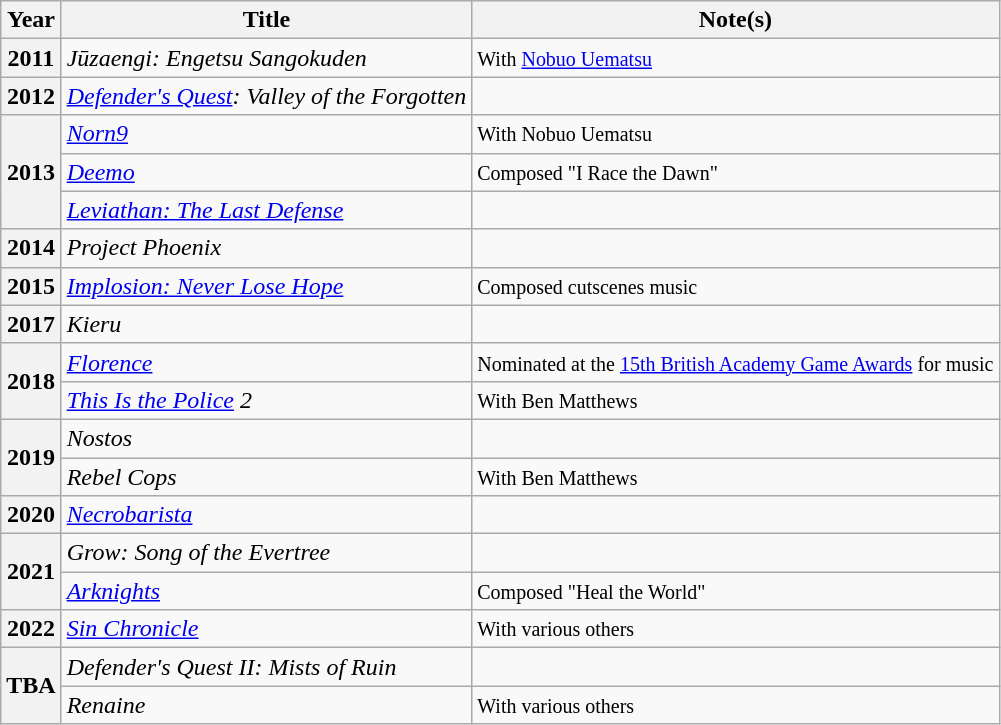<table class="wikitable sortable">
<tr>
<th>Year</th>
<th>Title</th>
<th class="unsortable">Note(s)</th>
</tr>
<tr>
<th rowspan="1">2011</th>
<td><em>Jūzaengi: Engetsu Sangokuden</em></td>
<td><small>With <a href='#'>Nobuo Uematsu</a></small></td>
</tr>
<tr>
<th rowspan="1">2012</th>
<td><em><a href='#'>Defender's Quest</a>: Valley of the Forgotten</em></td>
<td></td>
</tr>
<tr>
<th rowspan="3">2013</th>
<td><em><a href='#'>Norn9</a></em></td>
<td><small>With Nobuo Uematsu</small></td>
</tr>
<tr>
<td><em><a href='#'>Deemo</a></em></td>
<td><small>Composed "I Race the Dawn"</small></td>
</tr>
<tr>
<td><em><a href='#'>Leviathan: The Last Defense</a></em></td>
<td></td>
</tr>
<tr>
<th rowspan="1">2014</th>
<td><em>Project Phoenix</em></td>
<td></td>
</tr>
<tr>
<th rowspan="1">2015</th>
<td><em><a href='#'>Implosion: Never Lose Hope</a></em></td>
<td><small>Composed cutscenes music</small></td>
</tr>
<tr>
<th rowspan="1">2017</th>
<td><em>Kieru</em></td>
<td></td>
</tr>
<tr>
<th rowspan="2">2018</th>
<td><em><a href='#'>Florence</a></em></td>
<td><small>Nominated at the <a href='#'>15th British Academy Game Awards</a> for music</small></td>
</tr>
<tr>
<td><em><a href='#'>This Is the Police</a> 2</em></td>
<td><small>With Ben Matthews</small></td>
</tr>
<tr>
<th rowspan="2">2019</th>
<td><em>Nostos</em></td>
<td></td>
</tr>
<tr>
<td><em>Rebel Cops</em></td>
<td><small>With Ben Matthews</small></td>
</tr>
<tr>
<th rowspan="1">2020</th>
<td><em><a href='#'>Necrobarista</a></em></td>
<td></td>
</tr>
<tr>
<th rowspan="2">2021</th>
<td><em>Grow: Song of the Evertree</em></td>
<td></td>
</tr>
<tr>
<td><em><a href='#'>Arknights</a></em></td>
<td><small>Composed "Heal the World"</small></td>
</tr>
<tr>
<th rowspan="1">2022</th>
<td><em><a href='#'>Sin Chronicle</a></em></td>
<td><small>With various others</small></td>
</tr>
<tr>
<th rowspan="2">TBA</th>
<td><em>Defender's Quest II: Mists of Ruin</em></td>
<td></td>
</tr>
<tr>
<td><em>Renaine</em></td>
<td><small>With various others</small></td>
</tr>
</table>
